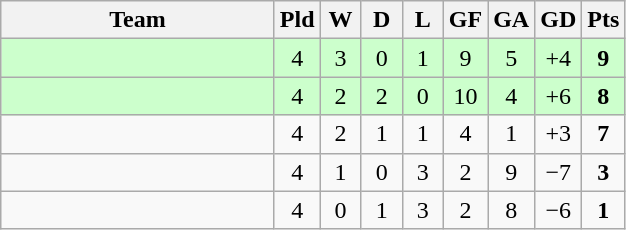<table class="wikitable" style="text-align: center;">
<tr>
<th width=175>Team</th>
<th width=20>Pld</th>
<th width=20>W</th>
<th width=20>D</th>
<th width=20>L</th>
<th width=20>GF</th>
<th width=20>GA</th>
<th width=20>GD</th>
<th width=20>Pts</th>
</tr>
<tr bgcolor=ccffcc>
<td style="text-align:left;"></td>
<td>4</td>
<td>3</td>
<td>0</td>
<td>1</td>
<td>9</td>
<td>5</td>
<td>+4</td>
<td><strong>9</strong></td>
</tr>
<tr bgcolor=ccffcc>
<td style="text-align:left;"></td>
<td>4</td>
<td>2</td>
<td>2</td>
<td>0</td>
<td>10</td>
<td>4</td>
<td>+6</td>
<td><strong>8</strong></td>
</tr>
<tr>
<td style="text-align:left;"></td>
<td>4</td>
<td>2</td>
<td>1</td>
<td>1</td>
<td>4</td>
<td>1</td>
<td>+3</td>
<td><strong>7</strong></td>
</tr>
<tr>
<td style="text-align:left;"></td>
<td>4</td>
<td>1</td>
<td>0</td>
<td>3</td>
<td>2</td>
<td>9</td>
<td>−7</td>
<td><strong>3</strong></td>
</tr>
<tr>
<td style="text-align:left;"></td>
<td>4</td>
<td>0</td>
<td>1</td>
<td>3</td>
<td>2</td>
<td>8</td>
<td>−6</td>
<td><strong>1</strong></td>
</tr>
</table>
